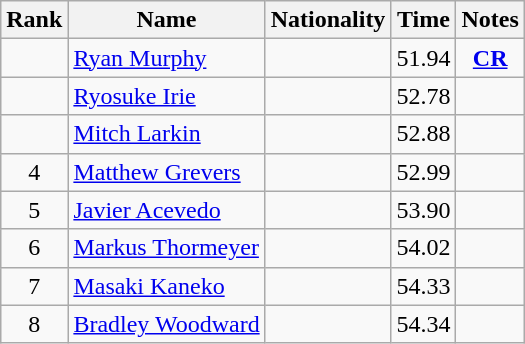<table class="wikitable sortable" style="text-align:center">
<tr>
<th>Rank</th>
<th>Name</th>
<th>Nationality</th>
<th>Time</th>
<th>Notes</th>
</tr>
<tr>
<td></td>
<td align=left><a href='#'>Ryan Murphy</a></td>
<td align=left></td>
<td>51.94</td>
<td><strong><a href='#'>CR</a></strong></td>
</tr>
<tr>
<td></td>
<td align=left><a href='#'>Ryosuke Irie</a></td>
<td align=left></td>
<td>52.78</td>
<td></td>
</tr>
<tr>
<td></td>
<td align=left><a href='#'>Mitch Larkin</a></td>
<td align=left></td>
<td>52.88</td>
<td></td>
</tr>
<tr>
<td>4</td>
<td align=left><a href='#'>Matthew Grevers</a></td>
<td align=left></td>
<td>52.99</td>
<td></td>
</tr>
<tr>
<td>5</td>
<td align=left><a href='#'>Javier Acevedo</a></td>
<td align=left></td>
<td>53.90</td>
<td></td>
</tr>
<tr>
<td>6</td>
<td align=left><a href='#'>Markus Thormeyer</a></td>
<td align=left></td>
<td>54.02</td>
<td></td>
</tr>
<tr>
<td>7</td>
<td align=left><a href='#'>Masaki Kaneko</a></td>
<td align=left></td>
<td>54.33</td>
<td></td>
</tr>
<tr>
<td>8</td>
<td align=left><a href='#'>Bradley Woodward</a></td>
<td align=left></td>
<td>54.34</td>
<td></td>
</tr>
</table>
